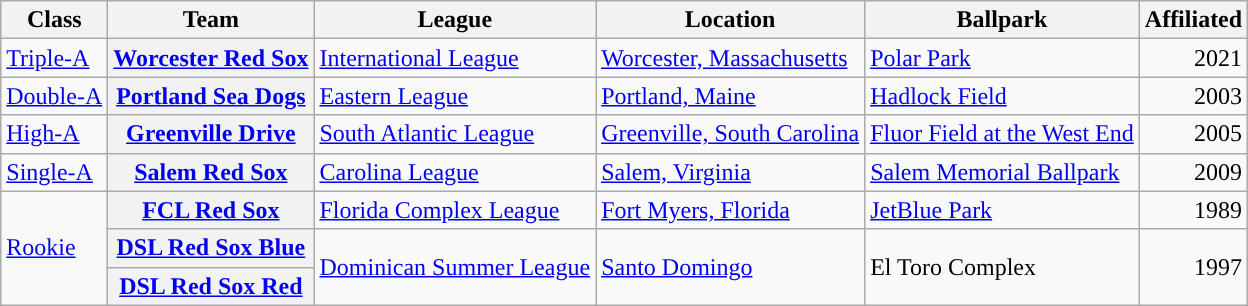<table class="wikitable plainrowheaders sortable">
<tr>
<th scope="col">Class</th>
<th scope="col">Team</th>
<th scope="col">League</th>
<th scope="col">Location</th>
<th scope="col">Ballpark</th>
<th scope="col">Affiliated</th>
</tr>
<tr>
<td><a href='#'>Triple-A</a></td>
<th scope="row"><a href='#'>Worcester Red Sox</a></th>
<td><a href='#'>International League</a></td>
<td><a href='#'>Worcester, Massachusetts</a></td>
<td><a href='#'>Polar Park</a></td>
<td align="right">2021</td>
</tr>
<tr>
<td><a href='#'>Double-A</a></td>
<th scope="row"><a href='#'>Portland Sea Dogs</a></th>
<td><a href='#'>Eastern League</a></td>
<td><a href='#'>Portland, Maine</a></td>
<td><a href='#'>Hadlock Field</a></td>
<td align="right">2003</td>
</tr>
<tr>
<td><a href='#'>High-A</a></td>
<th scope="row"><a href='#'>Greenville Drive</a></th>
<td><a href='#'>South Atlantic League</a></td>
<td><a href='#'>Greenville, South Carolina</a></td>
<td><a href='#'>Fluor Field at the West End</a></td>
<td align="right">2005</td>
</tr>
<tr>
<td><a href='#'>Single-A</a></td>
<th scope="row"><a href='#'>Salem Red Sox</a></th>
<td><a href='#'>Carolina League</a></td>
<td><a href='#'>Salem, Virginia</a></td>
<td><a href='#'>Salem Memorial Ballpark</a></td>
<td align="right">2009</td>
</tr>
<tr>
<td rowspan=3><a href='#'>Rookie</a></td>
<th scope="row"><a href='#'>FCL Red Sox</a></th>
<td><a href='#'>Florida Complex League</a></td>
<td><a href='#'>Fort Myers, Florida</a></td>
<td><a href='#'>JetBlue Park</a></td>
<td align="right">1989</td>
</tr>
<tr>
<th scope="row"><a href='#'>DSL Red Sox Blue</a></th>
<td rowspan=2><a href='#'>Dominican Summer League</a></td>
<td rowspan=2><a href='#'>Santo Domingo</a></td>
<td rowspan=2>El Toro Complex</td>
<td rowspan=2 align="right">1997</td>
</tr>
<tr>
<th scope="row"><a href='#'>DSL Red Sox Red</a></th>
</tr>
</table>
